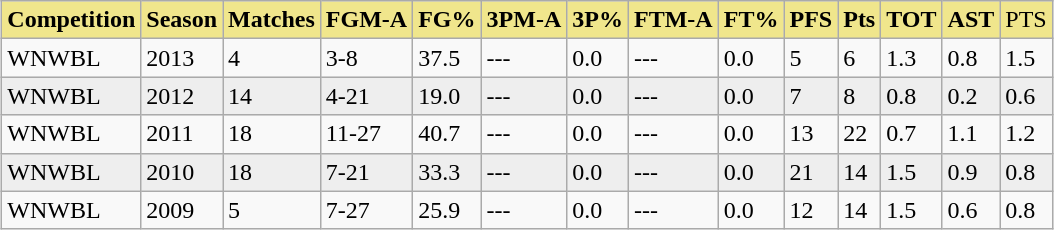<table class="wikitable" style="margin:1em auto;">
<tr style="background: khaki; text-align:center;">
<td><strong>Competition</strong></td>
<td><strong>Season</strong></td>
<td><strong>Matches</strong></td>
<td><strong>FGM-A</strong></td>
<td><strong>FG%</strong></td>
<td><strong>3PM-A</strong></td>
<td><strong>3P%</strong></td>
<td><strong>FTM-A</strong></td>
<td><strong>FT%</strong></td>
<td><strong>PFS</strong></td>
<td><strong>Pts</strong></td>
<td><strong>TOT</strong></td>
<td><strong>AST</strong></td>
<td>PTS</td>
</tr>
<tr>
<td>WNWBL</td>
<td>2013</td>
<td>4</td>
<td>3-8</td>
<td>37.5</td>
<td>---</td>
<td>0.0</td>
<td>---</td>
<td>0.0</td>
<td>5</td>
<td>6</td>
<td>1.3</td>
<td>0.8</td>
<td>1.5</td>
</tr>
<tr style="background: #eeeeee;">
<td>WNWBL</td>
<td>2012</td>
<td>14</td>
<td>4-21</td>
<td>19.0</td>
<td>---</td>
<td>0.0</td>
<td>---</td>
<td>0.0</td>
<td>7</td>
<td>8</td>
<td>0.8</td>
<td>0.2</td>
<td>0.6</td>
</tr>
<tr>
<td>WNWBL</td>
<td>2011</td>
<td>18</td>
<td>11-27</td>
<td>40.7</td>
<td>---</td>
<td>0.0</td>
<td>---</td>
<td>0.0</td>
<td>13</td>
<td>22</td>
<td>0.7</td>
<td>1.1</td>
<td>1.2</td>
</tr>
<tr style="background: #eeeeee;">
<td>WNWBL</td>
<td>2010</td>
<td>18</td>
<td>7-21</td>
<td>33.3</td>
<td>---</td>
<td>0.0</td>
<td>---</td>
<td>0.0</td>
<td>21</td>
<td>14</td>
<td>1.5</td>
<td>0.9</td>
<td>0.8</td>
</tr>
<tr>
<td>WNWBL</td>
<td>2009</td>
<td>5</td>
<td>7-27</td>
<td>25.9</td>
<td>---</td>
<td>0.0</td>
<td>---</td>
<td>0.0</td>
<td>12</td>
<td>14</td>
<td>1.5</td>
<td>0.6</td>
<td>0.8</td>
</tr>
</table>
